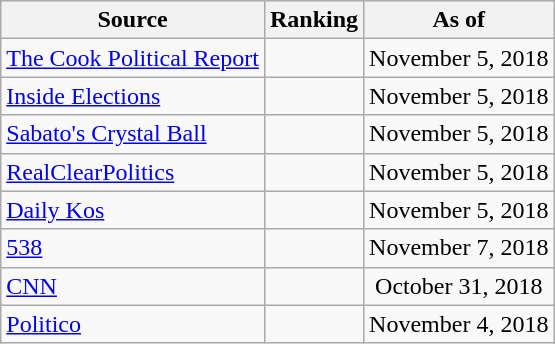<table class="wikitable" style="text-align:center">
<tr>
<th>Source</th>
<th>Ranking</th>
<th>As of</th>
</tr>
<tr>
<td style="text-align:left"><a href='#'>The Cook Political Report</a></td>
<td></td>
<td>November 5, 2018</td>
</tr>
<tr>
<td style="text-align:left"><a href='#'>Inside Elections</a></td>
<td></td>
<td>November 5, 2018</td>
</tr>
<tr>
<td style="text-align:left"><a href='#'>Sabato's Crystal Ball</a></td>
<td></td>
<td>November 5, 2018</td>
</tr>
<tr>
<td style="text-align:left"><a href='#'>RealClearPolitics</a></td>
<td></td>
<td>November 5, 2018</td>
</tr>
<tr>
<td style="text-align:left"><a href='#'>Daily Kos</a></td>
<td></td>
<td>November 5, 2018</td>
</tr>
<tr>
<td style="text-align:left"><a href='#'>538</a></td>
<td></td>
<td>November 7, 2018</td>
</tr>
<tr>
<td style="text-align:left"><a href='#'>CNN</a></td>
<td></td>
<td>October 31, 2018</td>
</tr>
<tr>
<td style="text-align:left"><a href='#'>Politico</a></td>
<td></td>
<td>November 4, 2018</td>
</tr>
</table>
